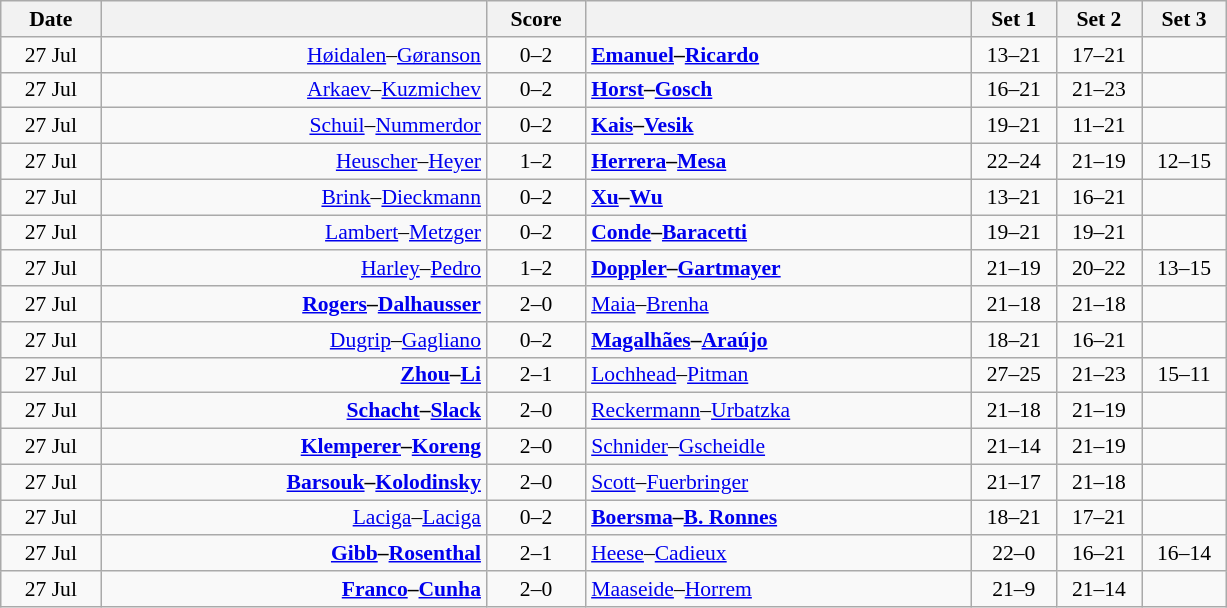<table class="wikitable" style="text-align: center; font-size:90% ">
<tr>
<th width="60">Date</th>
<th align="right" width="250"></th>
<th width="60">Score</th>
<th align="left" width="250"></th>
<th width="50">Set 1</th>
<th width="50">Set 2</th>
<th width="50">Set 3</th>
</tr>
<tr>
<td>27 Jul</td>
<td align=right><a href='#'>Høidalen</a>–<a href='#'>Gøranson</a> </td>
<td align=center>0–2</td>
<td align=left><strong> <a href='#'>Emanuel</a>–<a href='#'>Ricardo</a></strong></td>
<td>13–21</td>
<td>17–21</td>
<td></td>
</tr>
<tr>
<td>27 Jul</td>
<td align=right><a href='#'>Arkaev</a>–<a href='#'>Kuzmichev</a> </td>
<td align=center>0–2</td>
<td align=left><strong> <a href='#'>Horst</a>–<a href='#'>Gosch</a></strong></td>
<td>16–21</td>
<td>21–23</td>
<td></td>
</tr>
<tr>
<td>27 Jul</td>
<td align=right><a href='#'>Schuil</a>–<a href='#'>Nummerdor</a> </td>
<td align=center>0–2</td>
<td align=left><strong> <a href='#'>Kais</a>–<a href='#'>Vesik</a></strong></td>
<td>19–21</td>
<td>11–21</td>
<td></td>
</tr>
<tr>
<td>27 Jul</td>
<td align=right><a href='#'>Heuscher</a>–<a href='#'>Heyer</a> </td>
<td align=center>1–2</td>
<td align=left><strong> <a href='#'>Herrera</a>–<a href='#'>Mesa</a></strong></td>
<td>22–24</td>
<td>21–19</td>
<td>12–15</td>
</tr>
<tr>
<td>27 Jul</td>
<td align=right><a href='#'>Brink</a>–<a href='#'>Dieckmann</a> </td>
<td align=center>0–2</td>
<td align=left><strong> <a href='#'>Xu</a>–<a href='#'>Wu</a></strong></td>
<td>13–21</td>
<td>16–21</td>
<td></td>
</tr>
<tr>
<td>27 Jul</td>
<td align=right><a href='#'>Lambert</a>–<a href='#'>Metzger</a> </td>
<td align=center>0–2</td>
<td align=left><strong> <a href='#'>Conde</a>–<a href='#'>Baracetti</a></strong></td>
<td>19–21</td>
<td>19–21</td>
<td></td>
</tr>
<tr>
<td>27 Jul</td>
<td align=right><a href='#'>Harley</a>–<a href='#'>Pedro</a> </td>
<td align=center>1–2</td>
<td align=left><strong> <a href='#'>Doppler</a>–<a href='#'>Gartmayer</a></strong></td>
<td>21–19</td>
<td>20–22</td>
<td>13–15</td>
</tr>
<tr>
<td>27 Jul</td>
<td align=right><strong><a href='#'>Rogers</a>–<a href='#'>Dalhausser</a> </strong></td>
<td align=center>2–0</td>
<td align=left> <a href='#'>Maia</a>–<a href='#'>Brenha</a></td>
<td>21–18</td>
<td>21–18</td>
<td></td>
</tr>
<tr>
<td>27 Jul</td>
<td align=right><a href='#'>Dugrip</a>–<a href='#'>Gagliano</a> </td>
<td align=center>0–2</td>
<td align=left><strong> <a href='#'>Magalhães</a>–<a href='#'>Araújo</a></strong></td>
<td>18–21</td>
<td>16–21</td>
<td></td>
</tr>
<tr>
<td>27 Jul</td>
<td align=right><strong><a href='#'>Zhou</a>–<a href='#'>Li</a> </strong></td>
<td align=center>2–1</td>
<td align=left> <a href='#'>Lochhead</a>–<a href='#'>Pitman</a></td>
<td>27–25</td>
<td>21–23</td>
<td>15–11</td>
</tr>
<tr>
<td>27 Jul</td>
<td align=right><strong><a href='#'>Schacht</a>–<a href='#'>Slack</a> </strong></td>
<td align=center>2–0</td>
<td align=left> <a href='#'>Reckermann</a>–<a href='#'>Urbatzka</a></td>
<td>21–18</td>
<td>21–19</td>
<td></td>
</tr>
<tr>
<td>27 Jul</td>
<td align=right><strong><a href='#'>Klemperer</a>–<a href='#'>Koreng</a> </strong></td>
<td align=center>2–0</td>
<td align=left> <a href='#'>Schnider</a>–<a href='#'>Gscheidle</a></td>
<td>21–14</td>
<td>21–19</td>
<td></td>
</tr>
<tr>
<td>27 Jul</td>
<td align=right><strong><a href='#'>Barsouk</a>–<a href='#'>Kolodinsky</a> </strong></td>
<td align=center>2–0</td>
<td align=left> <a href='#'>Scott</a>–<a href='#'>Fuerbringer</a></td>
<td>21–17</td>
<td>21–18</td>
<td></td>
</tr>
<tr>
<td>27 Jul</td>
<td align=right><a href='#'>Laciga</a>–<a href='#'>Laciga</a> </td>
<td align=center>0–2</td>
<td align=left><strong> <a href='#'>Boersma</a>–<a href='#'>B. Ronnes</a></strong></td>
<td>18–21</td>
<td>17–21</td>
<td></td>
</tr>
<tr>
<td>27 Jul</td>
<td align=right><strong><a href='#'>Gibb</a>–<a href='#'>Rosenthal</a> </strong></td>
<td align=center>2–1</td>
<td align=left> <a href='#'>Heese</a>–<a href='#'>Cadieux</a></td>
<td>22–0</td>
<td>16–21</td>
<td>16–14</td>
</tr>
<tr>
<td>27 Jul</td>
<td align=right><strong><a href='#'>Franco</a>–<a href='#'>Cunha</a> </strong></td>
<td align=center>2–0</td>
<td align=left> <a href='#'>Maaseide</a>–<a href='#'>Horrem</a></td>
<td>21–9</td>
<td>21–14</td>
<td></td>
</tr>
</table>
